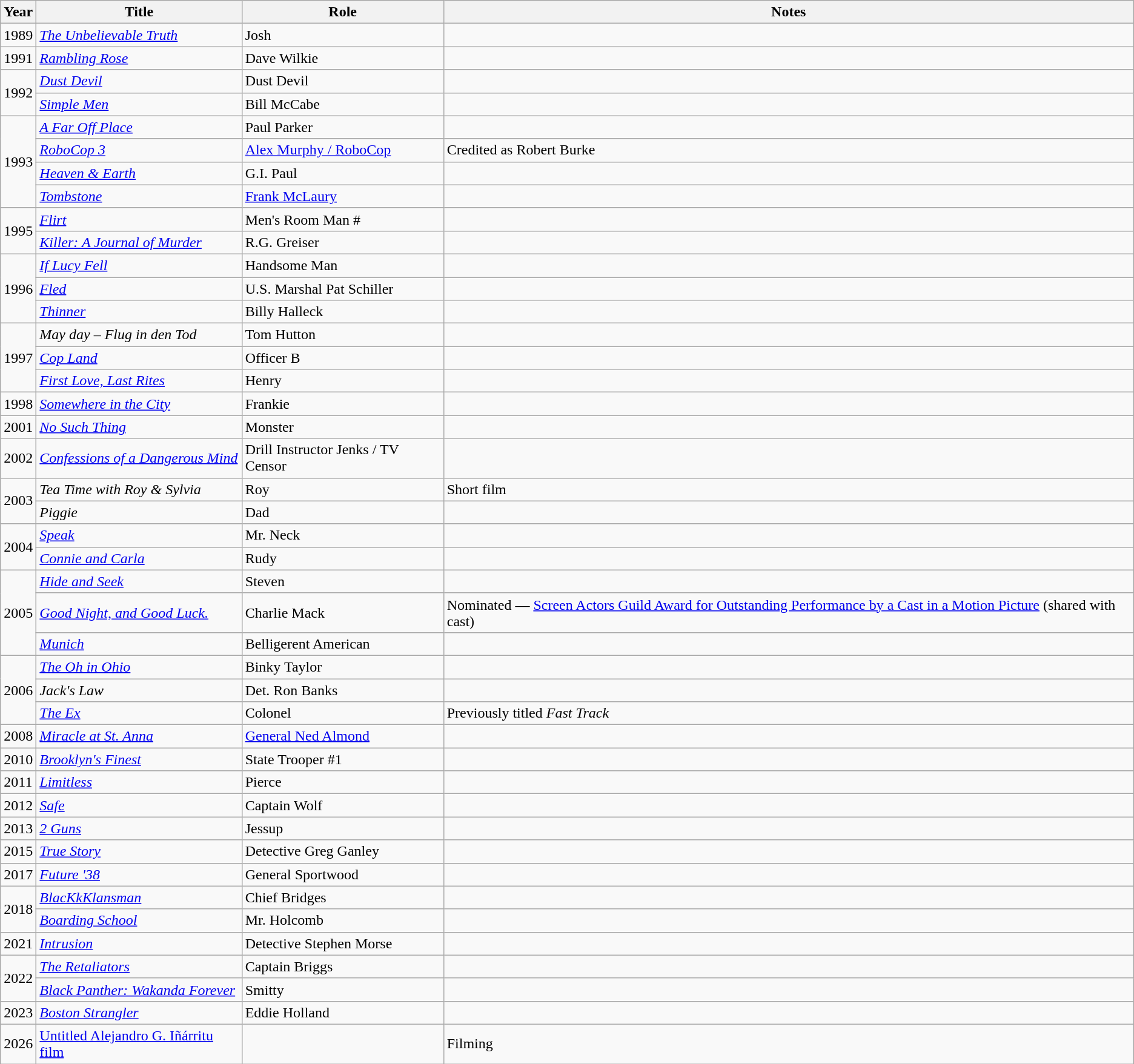<table class="wikitable sortable">
<tr>
<th>Year</th>
<th>Title</th>
<th>Role</th>
<th class="unsortable">Notes</th>
</tr>
<tr>
<td>1989</td>
<td><em><a href='#'>The Unbelievable Truth</a></em></td>
<td>Josh</td>
<td></td>
</tr>
<tr>
<td>1991</td>
<td><em><a href='#'>Rambling Rose</a></em></td>
<td>Dave Wilkie</td>
<td></td>
</tr>
<tr>
<td rowspan="2">1992</td>
<td><em><a href='#'>Dust Devil</a></em></td>
<td>Dust Devil</td>
<td></td>
</tr>
<tr>
<td><em><a href='#'>Simple Men</a></em></td>
<td>Bill McCabe</td>
<td></td>
</tr>
<tr>
<td rowspan="4">1993</td>
<td><em><a href='#'>A Far Off Place</a></em></td>
<td>Paul Parker</td>
<td></td>
</tr>
<tr>
<td><em><a href='#'>RoboCop 3</a></em></td>
<td><a href='#'>Alex Murphy / RoboCop</a></td>
<td>Credited as Robert Burke</td>
</tr>
<tr>
<td><em><a href='#'>Heaven & Earth</a></em></td>
<td>G.I. Paul</td>
<td></td>
</tr>
<tr>
<td><em><a href='#'>Tombstone</a></em></td>
<td><a href='#'>Frank McLaury</a></td>
<td></td>
</tr>
<tr>
<td rowspan="2">1995</td>
<td><em><a href='#'>Flirt</a></em></td>
<td>Men's Room Man #</td>
<td></td>
</tr>
<tr>
<td><em><a href='#'>Killer: A Journal of Murder</a></em></td>
<td>R.G. Greiser</td>
<td></td>
</tr>
<tr>
<td rowspan="3">1996</td>
<td><em><a href='#'>If Lucy Fell</a></em></td>
<td>Handsome Man</td>
<td></td>
</tr>
<tr>
<td><em><a href='#'>Fled</a></em></td>
<td>U.S. Marshal Pat Schiller</td>
<td></td>
</tr>
<tr>
<td><em><a href='#'>Thinner</a></em></td>
<td>Billy Halleck</td>
<td></td>
</tr>
<tr>
<td rowspan="3">1997</td>
<td><em>May day – Flug in den Tod</em></td>
<td>Tom Hutton</td>
<td></td>
</tr>
<tr>
<td><em><a href='#'>Cop Land</a></em></td>
<td>Officer B</td>
<td></td>
</tr>
<tr>
<td><em><a href='#'>First Love, Last Rites</a></em></td>
<td>Henry</td>
<td></td>
</tr>
<tr>
<td>1998</td>
<td><em><a href='#'>Somewhere in the City</a></em></td>
<td>Frankie</td>
<td></td>
</tr>
<tr>
<td>2001</td>
<td><em><a href='#'>No Such Thing</a></em></td>
<td>Monster</td>
<td></td>
</tr>
<tr>
<td>2002</td>
<td><em><a href='#'>Confessions of a Dangerous Mind</a></em></td>
<td>Drill Instructor Jenks / TV Censor</td>
<td></td>
</tr>
<tr>
<td rowspan="2">2003</td>
<td><em>Tea Time with Roy & Sylvia</em></td>
<td>Roy</td>
<td>Short film</td>
</tr>
<tr>
<td><em>Piggie</em></td>
<td>Dad</td>
<td></td>
</tr>
<tr>
<td rowspan="2">2004</td>
<td><em><a href='#'>Speak</a></em></td>
<td>Mr. Neck</td>
<td></td>
</tr>
<tr>
<td><em><a href='#'>Connie and Carla</a></em></td>
<td>Rudy</td>
<td></td>
</tr>
<tr>
<td rowspan="3">2005</td>
<td><em><a href='#'>Hide and Seek</a></em></td>
<td>Steven</td>
<td></td>
</tr>
<tr>
<td><em><a href='#'>Good Night, and Good Luck.</a></em></td>
<td>Charlie Mack</td>
<td>Nominated — <a href='#'>Screen Actors Guild Award for Outstanding Performance by a Cast in a Motion Picture</a> (shared with cast)</td>
</tr>
<tr>
<td><em><a href='#'>Munich</a></em></td>
<td>Belligerent American</td>
<td></td>
</tr>
<tr>
<td rowspan="3">2006</td>
<td><em><a href='#'>The Oh in Ohio</a></em></td>
<td>Binky Taylor</td>
<td></td>
</tr>
<tr>
<td><em>Jack's Law</em></td>
<td>Det. Ron Banks</td>
<td></td>
</tr>
<tr>
<td><em><a href='#'>The Ex</a></em></td>
<td>Colonel</td>
<td>Previously titled <em>Fast Track</em></td>
</tr>
<tr>
<td>2008</td>
<td><em><a href='#'>Miracle at St. Anna</a></em></td>
<td><a href='#'>General Ned Almond</a></td>
<td></td>
</tr>
<tr>
<td>2010</td>
<td><em><a href='#'>Brooklyn's Finest</a></em></td>
<td>State Trooper #1</td>
<td></td>
</tr>
<tr>
<td>2011</td>
<td><em><a href='#'>Limitless</a></em></td>
<td>Pierce</td>
<td></td>
</tr>
<tr>
<td>2012</td>
<td><em><a href='#'>Safe</a></em></td>
<td>Captain Wolf</td>
<td></td>
</tr>
<tr>
<td>2013</td>
<td><em><a href='#'>2 Guns</a></em></td>
<td>Jessup</td>
<td></td>
</tr>
<tr>
<td>2015</td>
<td><em><a href='#'>True Story</a></em></td>
<td>Detective Greg Ganley</td>
<td></td>
</tr>
<tr>
<td>2017</td>
<td><em><a href='#'>Future '38</a></em></td>
<td>General Sportwood</td>
<td></td>
</tr>
<tr>
<td rowspan="2">2018</td>
<td><em><a href='#'>BlacKkKlansman</a></em></td>
<td>Chief Bridges</td>
<td></td>
</tr>
<tr>
<td><em><a href='#'>Boarding School</a></em></td>
<td>Mr. Holcomb</td>
<td></td>
</tr>
<tr>
<td>2021</td>
<td><em><a href='#'>Intrusion</a></em></td>
<td>Detective Stephen Morse</td>
<td></td>
</tr>
<tr>
<td rowspan="2">2022</td>
<td><em><a href='#'>The Retaliators</a></em></td>
<td>Captain Briggs</td>
<td></td>
</tr>
<tr>
<td><em><a href='#'>Black Panther: Wakanda Forever</a></em></td>
<td>Smitty</td>
<td></td>
</tr>
<tr>
<td>2023</td>
<td><em><a href='#'>Boston Strangler</a></em></td>
<td>Eddie Holland</td>
<td></td>
</tr>
<tr>
<td>2026</td>
<td><a href='#'>Untitled Alejandro G. Iñárritu film</a></td>
<td></td>
<td>Filming</td>
</tr>
</table>
